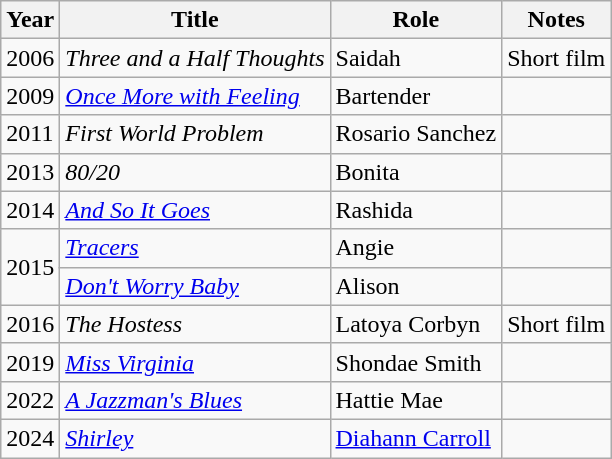<table class="wikitable sortable">
<tr>
<th>Year</th>
<th>Title</th>
<th>Role</th>
<th>Notes</th>
</tr>
<tr>
<td>2006</td>
<td><em>Three and a Half Thoughts</em></td>
<td>Saidah</td>
<td>Short film</td>
</tr>
<tr>
<td>2009</td>
<td><em><a href='#'>Once More with Feeling</a></em></td>
<td>Bartender</td>
<td></td>
</tr>
<tr>
<td>2011</td>
<td><em>First World Problem</em></td>
<td>Rosario Sanchez</td>
<td></td>
</tr>
<tr>
<td>2013</td>
<td><em>80/20</em></td>
<td>Bonita</td>
<td></td>
</tr>
<tr>
<td>2014</td>
<td><em><a href='#'>And So It Goes</a></em></td>
<td>Rashida</td>
<td></td>
</tr>
<tr>
<td rowspan="2">2015</td>
<td><em><a href='#'>Tracers</a></em></td>
<td>Angie</td>
<td></td>
</tr>
<tr>
<td><em><a href='#'>Don't Worry Baby</a></em></td>
<td>Alison</td>
<td></td>
</tr>
<tr>
<td>2016</td>
<td><em>The Hostess</em></td>
<td>Latoya Corbyn</td>
<td>Short film</td>
</tr>
<tr>
<td>2019</td>
<td><em><a href='#'>Miss Virginia</a></em></td>
<td>Shondae Smith</td>
<td></td>
</tr>
<tr>
<td>2022</td>
<td><em><a href='#'>A Jazzman's Blues</a></em></td>
<td>Hattie Mae</td>
<td></td>
</tr>
<tr>
<td>2024</td>
<td><em><a href='#'>Shirley</a></em></td>
<td><a href='#'>Diahann Carroll</a></td>
<td></td>
</tr>
</table>
